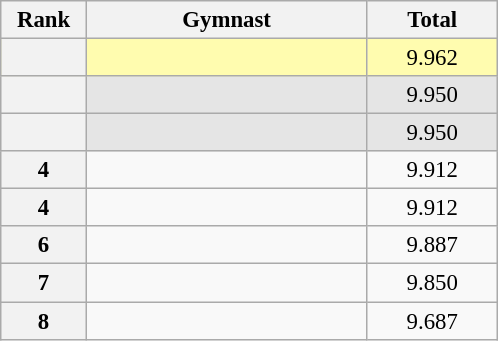<table class="wikitable sortable" style="text-align:center; font-size:95%">
<tr>
<th scope="col" style="width:50px;">Rank</th>
<th scope="col" style="width:180px;">Gymnast</th>
<th scope="col" style="width:80px;">Total</th>
</tr>
<tr style="background:#fffcaf;">
<th scope="row" style="text-align:center"></th>
<td style="text-align:left;"></td>
<td>9.962</td>
</tr>
<tr style="background:#e5e5e5;">
<th scope=row style="text-align:center"></th>
<td style="text-align:left;"></td>
<td>9.950</td>
</tr>
<tr style="background:#e5e5e5;">
<th scope=row style="text-align:center"></th>
<td style="text-align:left;"></td>
<td>9.950</td>
</tr>
<tr>
<th scope="row" style="text-align:center">4</th>
<td style="text-align:left;"></td>
<td>9.912</td>
</tr>
<tr>
<th scope=row style="text-align:center">4</th>
<td style="text-align:left;"></td>
<td>9.912</td>
</tr>
<tr>
<th scope=row style="text-align:center">6</th>
<td style="text-align:left;"></td>
<td>9.887</td>
</tr>
<tr>
<th scope=row style="text-align:center">7</th>
<td style="text-align:left;"></td>
<td>9.850</td>
</tr>
<tr>
<th scope=row style="text-align:center">8</th>
<td style="text-align:left;"></td>
<td>9.687</td>
</tr>
</table>
